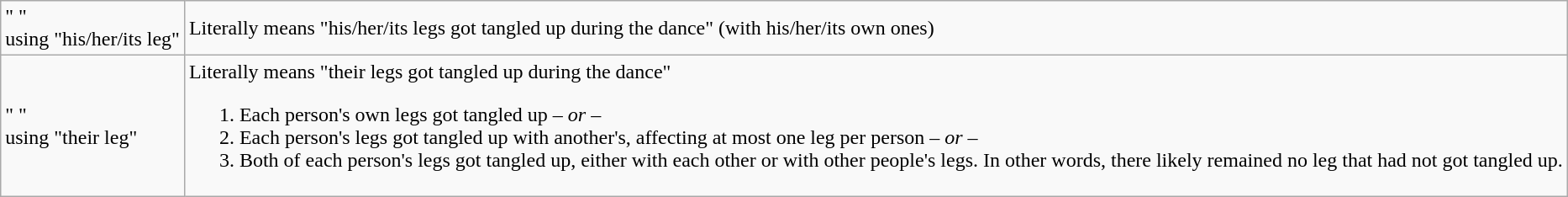<table class="wikitable" align=center>
<tr>
<td>"    "<br>using "his/her/its leg"</td>
<td>Literally means "his/her/its legs got tangled up during the dance" (with his/her/its own ones)</td>
</tr>
<tr>
<td>"    "<br>using "their leg"</td>
<td>Literally means "their legs got tangled up during the dance"<br><ol><li>Each person's own legs got tangled up – <em>or</em> –</li><li>Each person's legs got tangled up with another's, affecting at most one leg per person – <em>or</em> –</li><li>Both of each person's legs got tangled up, either with each other or with other people's legs. In other words, there likely remained no leg that had not got tangled up.</li></ol></td>
</tr>
</table>
